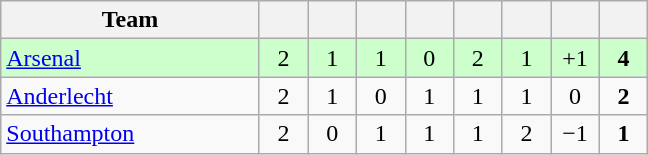<table class="wikitable" style="text-align: center;">
<tr>
<th width="165">Team</th>
<th width="25"></th>
<th width="25"></th>
<th width="25"></th>
<th width="25"></th>
<th width="25"></th>
<th width="25"></th>
<th width="25"></th>
<th width="25"></th>
</tr>
<tr bgcolor="#ccffcc">
<td style="text-align:left;"> <a href='#'>Arsenal</a></td>
<td>2</td>
<td>1</td>
<td>1</td>
<td>0</td>
<td>2</td>
<td>1</td>
<td>+1</td>
<td><strong>4</strong></td>
</tr>
<tr>
<td style="text-align:left;"> <a href='#'>Anderlecht</a></td>
<td>2</td>
<td>1</td>
<td>0</td>
<td>1</td>
<td>1</td>
<td>1</td>
<td>0</td>
<td><strong>2</strong></td>
</tr>
<tr>
<td style="text-align:left;"> <a href='#'>Southampton</a></td>
<td>2</td>
<td>0</td>
<td>1</td>
<td>1</td>
<td>1</td>
<td>2</td>
<td>−1</td>
<td><strong>1</strong></td>
</tr>
</table>
